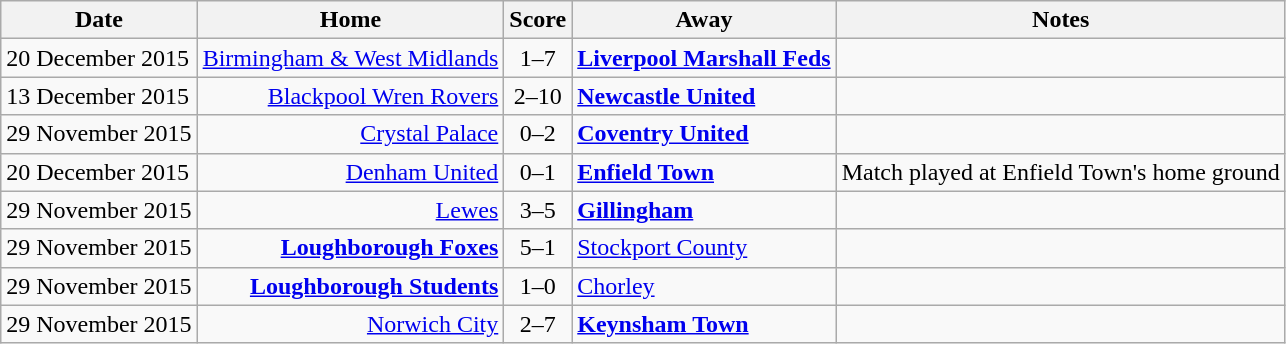<table class=wikitable>
<tr>
<th>Date</th>
<th>Home</th>
<th>Score</th>
<th>Away</th>
<th>Notes</th>
</tr>
<tr>
<td>20 December 2015</td>
<td style="text-align:right;"><a href='#'>Birmingham & West Midlands</a></td>
<td style="text-align:center;">1–7</td>
<td><strong><a href='#'>Liverpool Marshall Feds</a></strong></td>
<td></td>
</tr>
<tr>
<td>13 December 2015</td>
<td style="text-align:right;"><a href='#'>Blackpool Wren Rovers</a></td>
<td style="text-align:center;">2–10</td>
<td><strong><a href='#'>Newcastle United</a></strong></td>
<td></td>
</tr>
<tr>
<td>29 November 2015</td>
<td style="text-align:right;"><a href='#'>Crystal Palace</a></td>
<td style="text-align:center;">0–2</td>
<td><strong><a href='#'>Coventry United</a></strong></td>
<td></td>
</tr>
<tr>
<td>20 December 2015</td>
<td style="text-align:right;"><a href='#'>Denham United</a></td>
<td style="text-align:center;">0–1</td>
<td><strong><a href='#'>Enfield Town</a></strong></td>
<td>Match played at Enfield Town's home ground</td>
</tr>
<tr>
<td>29 November 2015</td>
<td style="text-align:right;"><a href='#'>Lewes</a></td>
<td style="text-align:center;">3–5</td>
<td><strong><a href='#'>Gillingham</a></strong></td>
<td></td>
</tr>
<tr>
<td>29 November 2015</td>
<td style="text-align:right;"><strong><a href='#'>Loughborough Foxes</a></strong></td>
<td style="text-align:center;">5–1</td>
<td><a href='#'>Stockport County</a></td>
<td></td>
</tr>
<tr>
<td>29 November 2015</td>
<td style="text-align:right;"><strong><a href='#'>Loughborough Students</a></strong></td>
<td style="text-align:center;">1–0</td>
<td><a href='#'>Chorley</a></td>
<td></td>
</tr>
<tr>
<td>29 November 2015</td>
<td style="text-align:right;"><a href='#'>Norwich City</a></td>
<td style="text-align:center;">2–7</td>
<td><strong><a href='#'>Keynsham Town</a></strong></td>
<td></td>
</tr>
</table>
